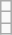<table class="wikitable">
<tr>
<td></td>
</tr>
<tr>
<td></td>
</tr>
<tr>
<td></td>
</tr>
</table>
